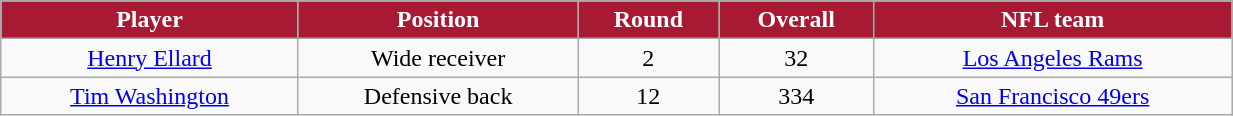<table class="wikitable" width="65%">
<tr align="center"  style="background:#A81933;color:#FFFFFF;">
<td><strong>Player</strong></td>
<td><strong>Position</strong></td>
<td><strong>Round</strong></td>
<td><strong>Overall</strong></td>
<td><strong>NFL team</strong></td>
</tr>
<tr align="center" bgcolor="">
<td><a href='#'>Henry Ellard</a></td>
<td>Wide receiver</td>
<td>2</td>
<td>32</td>
<td><a href='#'>Los Angeles Rams</a></td>
</tr>
<tr align="center" bgcolor="">
<td><a href='#'>Tim Washington</a></td>
<td>Defensive back</td>
<td>12</td>
<td>334</td>
<td><a href='#'>San Francisco 49ers</a></td>
</tr>
</table>
